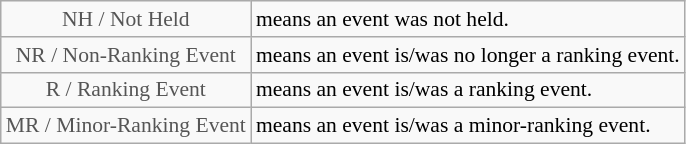<table class="wikitable" style="font-size:90%">
<tr>
<td style="text-align:center; color:#555555;" colspan="4">NH / Not Held</td>
<td>means an event was not held.</td>
</tr>
<tr>
<td style="text-align:center; color:#555555;" colspan="4">NR / Non-Ranking Event</td>
<td>means an event is/was no longer a ranking event.</td>
</tr>
<tr>
<td style="text-align:center; color:#555555;" colspan="4">R / Ranking Event</td>
<td>means an event is/was a ranking event.</td>
</tr>
<tr>
<td style="text-align:center; color:#555555;" colspan="4">MR / Minor-Ranking Event</td>
<td>means an event is/was a minor-ranking event.</td>
</tr>
</table>
